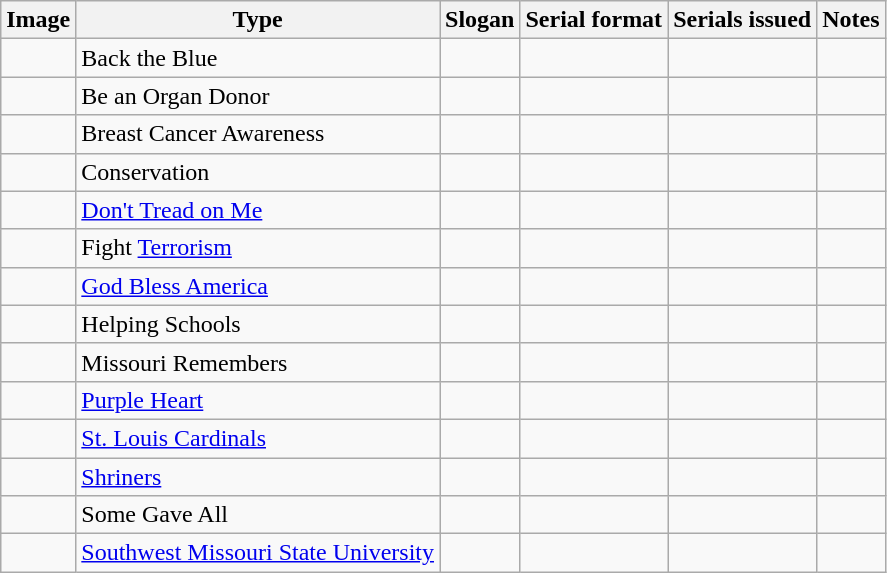<table class="wikitable">
<tr>
<th>Image</th>
<th>Type</th>
<th>Slogan</th>
<th>Serial format</th>
<th>Serials issued</th>
<th>Notes</th>
</tr>
<tr>
<td></td>
<td>Back the Blue</td>
<td></td>
<td></td>
<td></td>
<td></td>
</tr>
<tr>
<td></td>
<td>Be an Organ Donor</td>
<td></td>
<td></td>
<td></td>
<td></td>
</tr>
<tr>
<td></td>
<td>Breast Cancer Awareness</td>
<td></td>
<td></td>
<td></td>
<td></td>
</tr>
<tr>
<td></td>
<td>Conservation</td>
<td></td>
<td></td>
<td></td>
<td></td>
</tr>
<tr>
<td></td>
<td><a href='#'>Don't Tread on Me</a></td>
<td></td>
<td></td>
<td></td>
<td></td>
</tr>
<tr>
<td></td>
<td>Fight <a href='#'>Terrorism</a></td>
<td></td>
<td></td>
<td></td>
<td></td>
</tr>
<tr>
<td></td>
<td><a href='#'>God Bless America</a></td>
<td></td>
<td></td>
<td></td>
<td></td>
</tr>
<tr>
<td></td>
<td>Helping Schools</td>
<td></td>
<td></td>
<td></td>
<td></td>
</tr>
<tr>
<td></td>
<td>Missouri Remembers</td>
<td></td>
<td></td>
<td></td>
<td></td>
</tr>
<tr>
<td></td>
<td><a href='#'>Purple Heart</a></td>
<td></td>
<td></td>
<td></td>
<td></td>
</tr>
<tr>
<td></td>
<td><a href='#'>St. Louis Cardinals</a></td>
<td></td>
<td></td>
<td></td>
<td></td>
</tr>
<tr>
<td></td>
<td><a href='#'>Shriners</a></td>
<td></td>
<td></td>
<td></td>
<td></td>
</tr>
<tr>
<td></td>
<td>Some Gave All</td>
<td></td>
<td></td>
<td></td>
<td></td>
</tr>
<tr>
<td></td>
<td><a href='#'>Southwest Missouri State University</a></td>
<td></td>
<td></td>
<td></td>
<td></td>
</tr>
</table>
